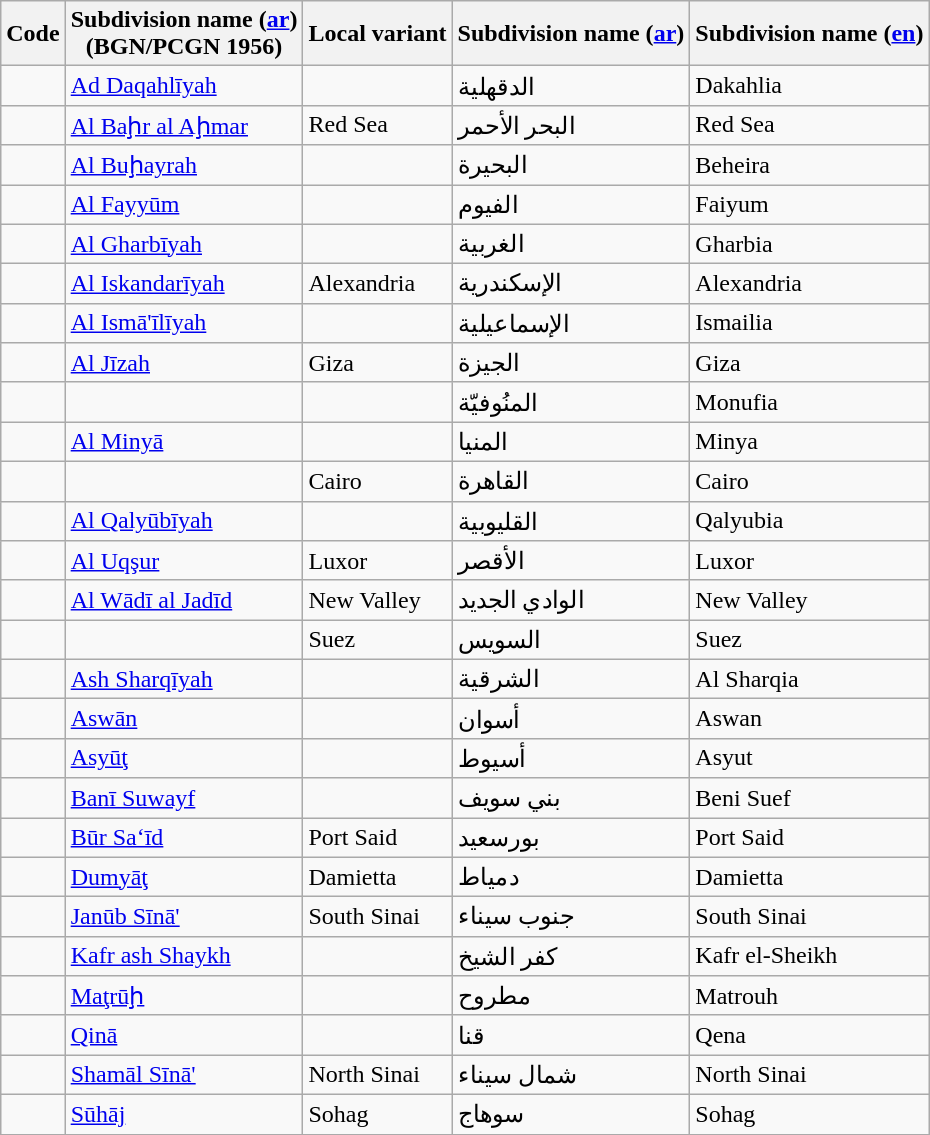<table class="wikitable sortable">
<tr>
<th>Code</th>
<th>Subdivision name (<a href='#'>ar</a>)<br>(BGN/PCGN 1956)</th>
<th>Local variant</th>
<th>Subdivision name (<a href='#'>ar</a>)<br></th>
<th>Subdivision name (<a href='#'>en</a>)<br></th>
</tr>
<tr>
<td></td>
<td><a href='#'>Ad Daqahlīyah</a></td>
<td></td>
<td>الدقهلية</td>
<td>Dakahlia</td>
</tr>
<tr>
<td></td>
<td><a href='#'>Al Baḩr al Aḩmar</a></td>
<td>Red Sea</td>
<td>البحر الأحمر</td>
<td>Red Sea</td>
</tr>
<tr>
<td></td>
<td><a href='#'>Al Buḩayrah</a></td>
<td></td>
<td>البحيرة</td>
<td>Beheira</td>
</tr>
<tr>
<td></td>
<td><a href='#'>Al Fayyūm</a></td>
<td></td>
<td>الفيوم</td>
<td>Faiyum</td>
</tr>
<tr>
<td></td>
<td><a href='#'>Al Gharbīyah</a></td>
<td></td>
<td>الغربية</td>
<td>Gharbia</td>
</tr>
<tr>
<td></td>
<td><a href='#'>Al Iskandarīyah</a></td>
<td>Alexandria</td>
<td>الإسكندرية</td>
<td>Alexandria</td>
</tr>
<tr>
<td></td>
<td><a href='#'>Al Ismā'īlīyah</a></td>
<td></td>
<td>الإسماعيلية</td>
<td>Ismailia</td>
</tr>
<tr>
<td></td>
<td><a href='#'>Al Jīzah</a></td>
<td>Giza</td>
<td>الجيزة</td>
<td>Giza</td>
</tr>
<tr>
<td></td>
<td></td>
<td></td>
<td>المنُوفيّة</td>
<td>Monufia</td>
</tr>
<tr>
<td></td>
<td><a href='#'>Al Minyā</a></td>
<td></td>
<td>المنيا</td>
<td>Minya</td>
</tr>
<tr>
<td></td>
<td></td>
<td>Cairo</td>
<td>القاهرة</td>
<td>Cairo</td>
</tr>
<tr>
<td></td>
<td><a href='#'>Al Qalyūbīyah</a></td>
<td></td>
<td>القليوبية</td>
<td>Qalyubia</td>
</tr>
<tr>
<td></td>
<td><a href='#'>Al Uqşur</a></td>
<td>Luxor</td>
<td>الأقصر</td>
<td>Luxor</td>
</tr>
<tr>
<td></td>
<td><a href='#'>Al Wādī al Jadīd</a></td>
<td>New Valley</td>
<td>الوادي الجديد</td>
<td>New Valley</td>
</tr>
<tr>
<td></td>
<td></td>
<td>Suez</td>
<td>السويس</td>
<td>Suez</td>
</tr>
<tr>
<td></td>
<td><a href='#'>Ash Sharqīyah</a></td>
<td></td>
<td>الشرقية</td>
<td>Al Sharqia</td>
</tr>
<tr>
<td></td>
<td><a href='#'>Aswān</a></td>
<td></td>
<td>أسوان</td>
<td>Aswan</td>
</tr>
<tr>
<td></td>
<td><a href='#'>Asyūţ</a></td>
<td></td>
<td>أسيوط</td>
<td>Asyut</td>
</tr>
<tr>
<td></td>
<td><a href='#'>Banī Suwayf</a></td>
<td></td>
<td>بني سويف</td>
<td>Beni Suef</td>
</tr>
<tr>
<td></td>
<td><a href='#'>Būr Sa‘īd</a></td>
<td>Port Said</td>
<td>بورسعيد</td>
<td>Port Said</td>
</tr>
<tr>
<td></td>
<td><a href='#'>Dumyāţ</a></td>
<td>Damietta</td>
<td>دمياط</td>
<td>Damietta</td>
</tr>
<tr>
<td></td>
<td><a href='#'>Janūb Sīnā'</a></td>
<td>South Sinai</td>
<td>جنوب سيناء</td>
<td>South Sinai</td>
</tr>
<tr>
<td></td>
<td><a href='#'>Kafr ash Shaykh</a></td>
<td></td>
<td>كفر الشيخ</td>
<td>Kafr el-Sheikh</td>
</tr>
<tr>
<td></td>
<td><a href='#'>Maţrūḩ</a></td>
<td></td>
<td>مطروح</td>
<td>Matrouh</td>
</tr>
<tr>
<td></td>
<td><a href='#'>Qinā</a></td>
<td></td>
<td>قنا</td>
<td>Qena</td>
</tr>
<tr>
<td></td>
<td><a href='#'>Shamāl Sīnā'</a></td>
<td>North Sinai</td>
<td>شمال سيناء</td>
<td>North Sinai</td>
</tr>
<tr>
<td></td>
<td><a href='#'>Sūhāj</a></td>
<td>Sohag</td>
<td>سوهاج</td>
<td>Sohag</td>
</tr>
</table>
